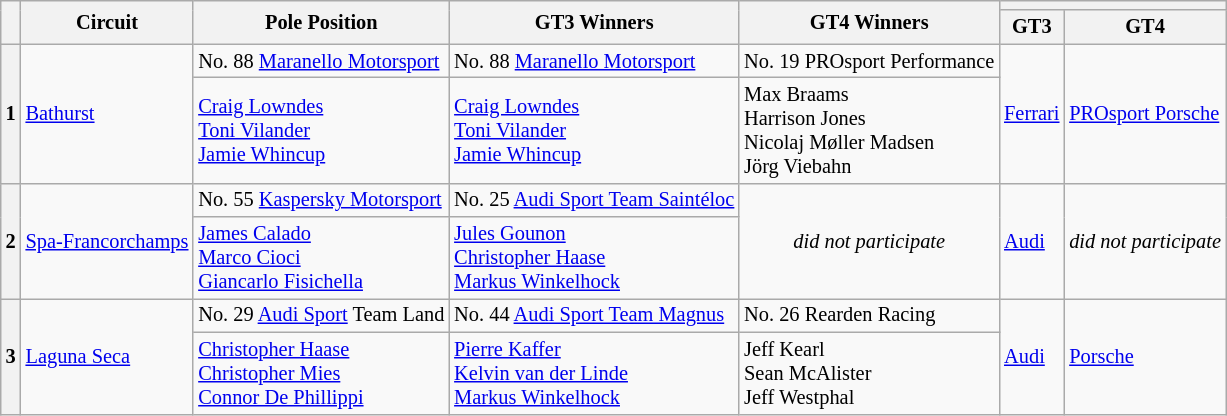<table class="wikitable" style="font-size: 85%;">
<tr>
<th rowspan=2></th>
<th rowspan=2>Circuit</th>
<th rowspan=2>Pole Position</th>
<th rowspan=2>GT3 Winners</th>
<th rowspan=2>GT4 Winners</th>
<th colspan=2></th>
</tr>
<tr>
<th>GT3</th>
<th>GT4</th>
</tr>
<tr>
<th rowspan=2>1</th>
<td rowspan=2> <a href='#'>Bathurst</a></td>
<td> No. 88 <a href='#'>Maranello Motorsport</a></td>
<td> No. 88 <a href='#'>Maranello Motorsport</a></td>
<td> No. 19 PROsport Performance</td>
<td rowspan=2><a href='#'>Ferrari</a></td>
<td rowspan=2><a href='#'>PROsport Porsche</a></td>
</tr>
<tr>
<td> <a href='#'>Craig Lowndes</a><br> <a href='#'>Toni Vilander</a><br> <a href='#'>Jamie Whincup</a></td>
<td> <a href='#'>Craig Lowndes</a><br> <a href='#'>Toni Vilander</a><br> <a href='#'>Jamie Whincup</a></td>
<td> Max Braams<br> Harrison Jones<br> Nicolaj Møller Madsen<br> Jörg Viebahn</td>
</tr>
<tr>
<th rowspan=2>2</th>
<td rowspan=2> <a href='#'>Spa-Francorchamps</a></td>
<td> No. 55 <a href='#'>Kaspersky Motorsport</a></td>
<td> No. 25 <a href='#'>Audi Sport Team Saintéloc</a></td>
<td rowspan="2" align="center"><em>did not participate</em></td>
<td rowspan=2><a href='#'>Audi</a></td>
<td rowspan="2" align="center"><em>did not participate</em></td>
</tr>
<tr>
<td> <a href='#'>James Calado</a><br> <a href='#'>Marco Cioci</a><br> <a href='#'>Giancarlo Fisichella</a></td>
<td> <a href='#'>Jules Gounon</a><br> <a href='#'>Christopher Haase</a><br> <a href='#'>Markus Winkelhock</a></td>
</tr>
<tr>
<th rowspan=2>3</th>
<td rowspan=2> <a href='#'>Laguna Seca</a></td>
<td> No. 29 <a href='#'>Audi Sport</a> Team Land</td>
<td> No. 44 <a href='#'>Audi Sport Team Magnus</a></td>
<td> No. 26 Rearden Racing</td>
<td rowspan=2><a href='#'>Audi</a></td>
<td rowspan=2><a href='#'>Porsche</a></td>
</tr>
<tr>
<td> <a href='#'>Christopher Haase</a><br> <a href='#'>Christopher Mies</a><br> <a href='#'>Connor De Phillippi</a></td>
<td> <a href='#'>Pierre Kaffer</a><br> <a href='#'>Kelvin van der Linde</a><br> <a href='#'>Markus Winkelhock</a></td>
<td> Jeff Kearl<br> Sean McAlister<br> Jeff Westphal</td>
</tr>
</table>
